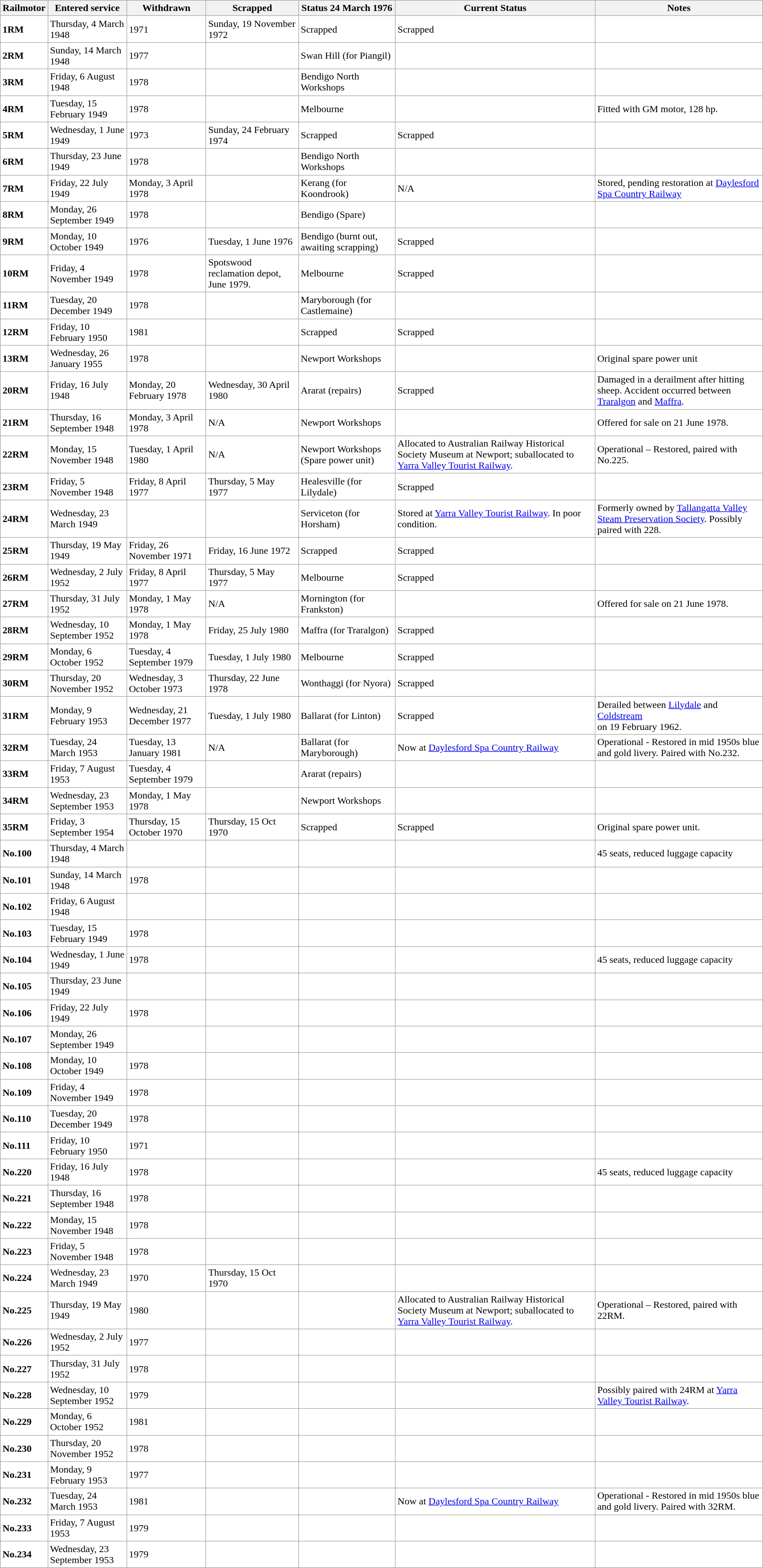<table class="wikitable sortable">
<tr>
<th>Railmotor</th>
<th>Entered service</th>
<th>Withdrawn</th>
<th>Scrapped</th>
<th>Status 24 March 1976</th>
<th>Current Status</th>
<th>Notes</th>
</tr>
<tr style="background:#fff;">
<td><strong>1RM</strong></td>
<td>Thursday, 4 March 1948</td>
<td>1971</td>
<td>Sunday, 19 November 1972</td>
<td>Scrapped</td>
<td>Scrapped</td>
<td></td>
</tr>
<tr style="background:#fff;">
<td><strong>2RM</strong></td>
<td>Sunday, 14 March 1948</td>
<td>1977</td>
<td></td>
<td>Swan Hill (for Piangil)</td>
<td></td>
<td></td>
</tr>
<tr style="background:#fff;">
<td><strong>3RM</strong></td>
<td>Friday, 6 August 1948</td>
<td>1978</td>
<td></td>
<td>Bendigo North Workshops</td>
<td></td>
<td></td>
</tr>
<tr style="background:#fff;">
<td><strong>4RM</strong></td>
<td>Tuesday, 15 February 1949</td>
<td>1978</td>
<td></td>
<td>Melbourne</td>
<td></td>
<td>Fitted with GM motor, 128 hp.</td>
</tr>
<tr style="background:#fff;">
<td><strong>5RM</strong></td>
<td>Wednesday, 1 June 1949</td>
<td>1973</td>
<td>Sunday, 24 February 1974</td>
<td>Scrapped</td>
<td>Scrapped</td>
<td></td>
</tr>
<tr style="background:#fff;">
<td><strong>6RM</strong></td>
<td>Thursday, 23 June 1949</td>
<td>1978</td>
<td></td>
<td>Bendigo North Workshops</td>
<td></td>
<td></td>
</tr>
<tr style="background:#fff;">
<td><strong>7RM</strong></td>
<td>Friday, 22 July 1949</td>
<td>Monday, 3 April 1978</td>
<td></td>
<td>Kerang (for Koondrook)</td>
<td>N/A</td>
<td>Stored, pending restoration at <a href='#'>Daylesford Spa Country Railway</a></td>
</tr>
<tr style="background:#fff;">
<td><strong>8RM</strong></td>
<td>Monday, 26 September 1949</td>
<td>1978</td>
<td></td>
<td>Bendigo (Spare)</td>
<td></td>
<td></td>
</tr>
<tr style="background:#fff;">
<td><strong>9RM</strong></td>
<td>Monday, 10 October 1949</td>
<td>1976</td>
<td>Tuesday, 1 June 1976</td>
<td>Bendigo (burnt out, awaiting scrapping)</td>
<td>Scrapped</td>
<td></td>
</tr>
<tr style="background:#fff;">
<td><strong>10RM</strong></td>
<td>Friday, 4 November 1949</td>
<td>1978</td>
<td>Spotswood reclamation depot, June 1979.</td>
<td>Melbourne</td>
<td>Scrapped</td>
<td></td>
</tr>
<tr style="background:#fff;">
<td><strong>11RM</strong></td>
<td>Tuesday, 20 December 1949</td>
<td>1978</td>
<td></td>
<td>Maryborough (for Castlemaine)</td>
<td></td>
<td></td>
</tr>
<tr style="background:#fff;">
<td><strong>12RM</strong></td>
<td>Friday, 10 February 1950</td>
<td>1981</td>
<td></td>
<td>Scrapped</td>
<td>Scrapped</td>
<td></td>
</tr>
<tr style="background:#fff;">
<td><strong>13RM</strong></td>
<td>Wednesday, 26 January 1955</td>
<td>1978</td>
<td></td>
<td>Newport Workshops</td>
<td></td>
<td>Original spare power unit</td>
</tr>
<tr style="background:#fff;">
<td><strong>20RM</strong></td>
<td>Friday, 16 July 1948</td>
<td>Monday, 20 February 1978</td>
<td>Wednesday, 30 April 1980</td>
<td>Ararat (repairs)</td>
<td>Scrapped</td>
<td>Damaged in a derailment after hitting sheep. Accident occurred between <a href='#'>Traralgon</a> and <a href='#'>Maffra</a>.</td>
</tr>
<tr style="background:#fff;">
<td><strong>21RM</strong></td>
<td>Thursday, 16 September 1948</td>
<td>Monday, 3 April 1978</td>
<td>N/A</td>
<td>Newport Workshops</td>
<td></td>
<td>Offered for sale on 21 June 1978.</td>
</tr>
<tr style="background:#fff;">
<td><strong>22RM</strong></td>
<td>Monday, 15 November 1948</td>
<td>Tuesday, 1 April 1980</td>
<td>N/A</td>
<td>Newport Workshops (Spare power unit)</td>
<td>Allocated to Australian Railway Historical Society Museum at Newport; suballocated to <a href='#'>Yarra Valley Tourist Railway</a>.</td>
<td>Operational – Restored, paired with No.225.</td>
</tr>
<tr style="background:#fff;">
<td><strong>23RM</strong></td>
<td>Friday, 5 November 1948</td>
<td>Friday, 8 April 1977</td>
<td>Thursday, 5 May 1977</td>
<td>Healesville (for Lilydale)</td>
<td>Scrapped</td>
<td></td>
</tr>
<tr style="background:#fff;">
<td><strong>24RM</strong></td>
<td>Wednesday, 23 March 1949</td>
<td></td>
<td></td>
<td>Serviceton (for Horsham)</td>
<td>Stored at <a href='#'>Yarra Valley Tourist Railway</a>. In poor condition.</td>
<td>Formerly owned by <a href='#'>Tallangatta Valley Steam Preservation Society</a>. Possibly paired with 228.</td>
</tr>
<tr style="background:#fff;">
<td><strong>25RM</strong></td>
<td>Thursday, 19 May 1949</td>
<td>Friday, 26 November 1971</td>
<td>Friday, 16 June 1972</td>
<td>Scrapped</td>
<td>Scrapped</td>
<td></td>
</tr>
<tr style="background:#fff;">
<td><strong>26RM</strong></td>
<td>Wednesday, 2 July 1952</td>
<td>Friday, 8 April 1977</td>
<td>Thursday, 5 May 1977</td>
<td>Melbourne</td>
<td>Scrapped</td>
<td></td>
</tr>
<tr style="background:#fff;">
<td><strong>27RM</strong></td>
<td>Thursday, 31 July 1952</td>
<td>Monday, 1 May 1978</td>
<td>N/A</td>
<td>Mornington (for Frankston)</td>
<td></td>
<td>Offered for sale on 21 June 1978.</td>
</tr>
<tr style="background:#fff;">
<td><strong>28RM</strong></td>
<td>Wednesday, 10 September 1952</td>
<td>Monday, 1 May 1978</td>
<td>Friday, 25 July 1980</td>
<td>Maffra (for Traralgon)</td>
<td>Scrapped</td>
<td></td>
</tr>
<tr style="background:#fff;">
<td><strong>29RM</strong></td>
<td>Monday, 6 October 1952</td>
<td>Tuesday, 4 September 1979</td>
<td>Tuesday, 1 July 1980</td>
<td>Melbourne</td>
<td>Scrapped</td>
<td></td>
</tr>
<tr style="background:#fff;">
<td><strong>30RM</strong></td>
<td>Thursday, 20 November 1952</td>
<td>Wednesday, 3 October 1973</td>
<td>Thursday, 22 June 1978</td>
<td>Wonthaggi (for Nyora)</td>
<td>Scrapped</td>
<td></td>
</tr>
<tr style="background:#fff;">
<td><strong>31RM</strong></td>
<td>Monday, 9 February 1953</td>
<td>Wednesday, 21 December 1977</td>
<td>Tuesday, 1 July 1980</td>
<td>Ballarat (for Linton)</td>
<td>Scrapped</td>
<td>Derailed between <a href='#'>Lilydale</a> and <a href='#'>Coldstream</a><br> on 19 February 1962.</td>
</tr>
<tr style="background:#fff;">
<td><strong>32RM</strong></td>
<td>Tuesday, 24 March 1953</td>
<td>Tuesday, 13 January 1981</td>
<td>N/A</td>
<td>Ballarat (for Maryborough)</td>
<td>Now at <a href='#'>Daylesford Spa Country Railway</a></td>
<td>Operational - Restored in mid 1950s blue and gold livery. Paired with No.232.</td>
</tr>
<tr style="background:#fff;">
<td><strong>33RM</strong></td>
<td>Friday, 7 August 1953</td>
<td>Tuesday, 4 September 1979</td>
<td></td>
<td>Ararat (repairs)</td>
<td></td>
<td></td>
</tr>
<tr style="background:#fff;">
<td><strong>34RM</strong></td>
<td>Wednesday, 23 September 1953</td>
<td>Monday, 1 May 1978</td>
<td></td>
<td>Newport Workshops</td>
<td></td>
<td></td>
</tr>
<tr style="background:#fff;">
<td><strong>35RM</strong></td>
<td>Friday, 3 September 1954</td>
<td>Thursday, 15 October 1970</td>
<td>Thursday, 15 Oct 1970</td>
<td>Scrapped</td>
<td>Scrapped</td>
<td>Original spare power unit.</td>
</tr>
<tr style="background:#fff;">
<td><strong>No.100</strong></td>
<td>Thursday, 4 March 1948</td>
<td></td>
<td></td>
<td></td>
<td></td>
<td>45 seats, reduced luggage capacity</td>
</tr>
<tr style="background:#fff;">
<td><strong>No.101</strong></td>
<td>Sunday, 14 March 1948</td>
<td>1978</td>
<td></td>
<td></td>
<td></td>
<td></td>
</tr>
<tr style="background:#fff;">
<td><strong>No.102</strong></td>
<td>Friday, 6 August 1948</td>
<td></td>
<td></td>
<td></td>
<td></td>
<td></td>
</tr>
<tr style="background:#fff;">
<td><strong>No.103</strong></td>
<td>Tuesday, 15 February 1949</td>
<td>1978</td>
<td></td>
<td></td>
<td></td>
<td></td>
</tr>
<tr style="background:#fff;">
<td><strong>No.104</strong></td>
<td>Wednesday, 1 June 1949</td>
<td>1978</td>
<td></td>
<td></td>
<td></td>
<td>45 seats, reduced luggage capacity</td>
</tr>
<tr style="background:#fff;">
<td><strong>No.105</strong></td>
<td>Thursday, 23 June 1949</td>
<td></td>
<td></td>
<td></td>
<td></td>
<td></td>
</tr>
<tr style="background:#fff;">
<td><strong>No.106</strong></td>
<td>Friday, 22 July 1949</td>
<td>1978</td>
<td></td>
<td></td>
<td></td>
<td></td>
</tr>
<tr style="background:#fff;">
<td><strong>No.107</strong></td>
<td>Monday, 26 September 1949</td>
<td></td>
<td></td>
<td></td>
<td></td>
<td></td>
</tr>
<tr style="background:#fff;">
<td><strong>No.108</strong></td>
<td>Monday, 10 October 1949</td>
<td>1978</td>
<td></td>
<td></td>
<td></td>
<td></td>
</tr>
<tr style="background:#fff;">
<td><strong>No.109</strong></td>
<td>Friday, 4 November 1949</td>
<td>1978</td>
<td></td>
<td></td>
<td></td>
<td></td>
</tr>
<tr style="background:#fff;">
<td><strong>No.110</strong></td>
<td>Tuesday, 20 December 1949</td>
<td>1978</td>
<td></td>
<td></td>
<td></td>
<td></td>
</tr>
<tr style="background:#fff;">
<td><strong>No.111</strong></td>
<td>Friday, 10 February 1950</td>
<td>1971</td>
<td></td>
<td></td>
<td></td>
<td></td>
</tr>
<tr style="background:#fff;">
<td><strong>No.220</strong></td>
<td>Friday, 16 July 1948</td>
<td>1978</td>
<td></td>
<td></td>
<td></td>
<td>45 seats, reduced luggage capacity</td>
</tr>
<tr style="background:#fff;">
<td><strong>No.221</strong></td>
<td>Thursday, 16 September 1948</td>
<td>1978</td>
<td></td>
<td></td>
<td></td>
<td></td>
</tr>
<tr style="background:#fff;">
<td><strong>No.222</strong></td>
<td>Monday, 15 November 1948</td>
<td>1978</td>
<td></td>
<td></td>
<td></td>
<td></td>
</tr>
<tr style="background:#fff;">
<td><strong>No.223</strong></td>
<td>Friday, 5 November 1948</td>
<td>1978</td>
<td></td>
<td></td>
<td></td>
<td></td>
</tr>
<tr style="background:#fff;">
<td><strong>No.224</strong></td>
<td>Wednesday, 23 March 1949</td>
<td>1970</td>
<td>Thursday, 15 Oct 1970</td>
<td></td>
<td></td>
<td></td>
</tr>
<tr style="background:#fff;">
<td><strong>No.225</strong></td>
<td>Thursday, 19 May 1949</td>
<td>1980</td>
<td></td>
<td></td>
<td>Allocated to Australian Railway Historical Society Museum at Newport; suballocated to <a href='#'>Yarra Valley Tourist Railway</a>.</td>
<td>Operational – Restored, paired with 22RM.</td>
</tr>
<tr style="background:#fff;">
<td><strong>No.226</strong></td>
<td>Wednesday, 2 July 1952</td>
<td>1977</td>
<td></td>
<td></td>
<td></td>
<td></td>
</tr>
<tr style="background:#fff;">
<td><strong>No.227</strong></td>
<td>Thursday, 31 July 1952</td>
<td>1978</td>
<td></td>
<td></td>
<td></td>
<td></td>
</tr>
<tr style="background:#fff;">
<td><strong>No.228</strong></td>
<td>Wednesday, 10 September 1952</td>
<td>1979</td>
<td></td>
<td></td>
<td></td>
<td>Possibly paired with 24RM at <a href='#'>Yarra Valley Tourist Railway</a>.</td>
</tr>
<tr style="background:#fff;">
<td><strong>No.229</strong></td>
<td>Monday, 6 October 1952</td>
<td>1981</td>
<td></td>
<td></td>
<td></td>
<td></td>
</tr>
<tr style="background:#fff;">
<td><strong>No.230</strong></td>
<td>Thursday, 20 November 1952</td>
<td>1978</td>
<td></td>
<td></td>
<td></td>
<td></td>
</tr>
<tr style="background:#fff;">
<td><strong>No.231</strong></td>
<td>Monday, 9 February 1953</td>
<td>1977</td>
<td></td>
<td></td>
<td></td>
<td></td>
</tr>
<tr style="background:#fff;">
<td><strong>No.232</strong></td>
<td>Tuesday, 24 March 1953</td>
<td>1981</td>
<td></td>
<td></td>
<td>Now at <a href='#'>Daylesford Spa Country Railway</a></td>
<td>Operational - Restored in mid 1950s blue and gold livery. Paired with 32RM.</td>
</tr>
<tr style="background:#fff;">
<td><strong>No.233</strong></td>
<td>Friday, 7 August 1953</td>
<td>1979</td>
<td></td>
<td></td>
<td></td>
<td></td>
</tr>
<tr style="background:#fff;">
<td><strong>No.234</strong></td>
<td>Wednesday, 23 September 1953</td>
<td>1979</td>
<td></td>
<td></td>
<td></td>
<td></td>
</tr>
</table>
